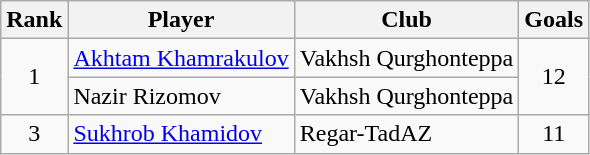<table class="wikitable" style="text-align:center">
<tr>
<th>Rank</th>
<th>Player</th>
<th>Club</th>
<th>Goals</th>
</tr>
<tr>
<td rowspan="2">1</td>
<td align="left"> <a href='#'>Akhtam Khamrakulov</a></td>
<td align="left">Vakhsh Qurghonteppa</td>
<td rowspan="2">12</td>
</tr>
<tr>
<td align="left"> Nazir Rizomov</td>
<td align="left">Vakhsh Qurghonteppa</td>
</tr>
<tr>
<td>3</td>
<td align="left"> <a href='#'>Sukhrob Khamidov</a></td>
<td align="left">Regar-TadAZ</td>
<td>11</td>
</tr>
</table>
